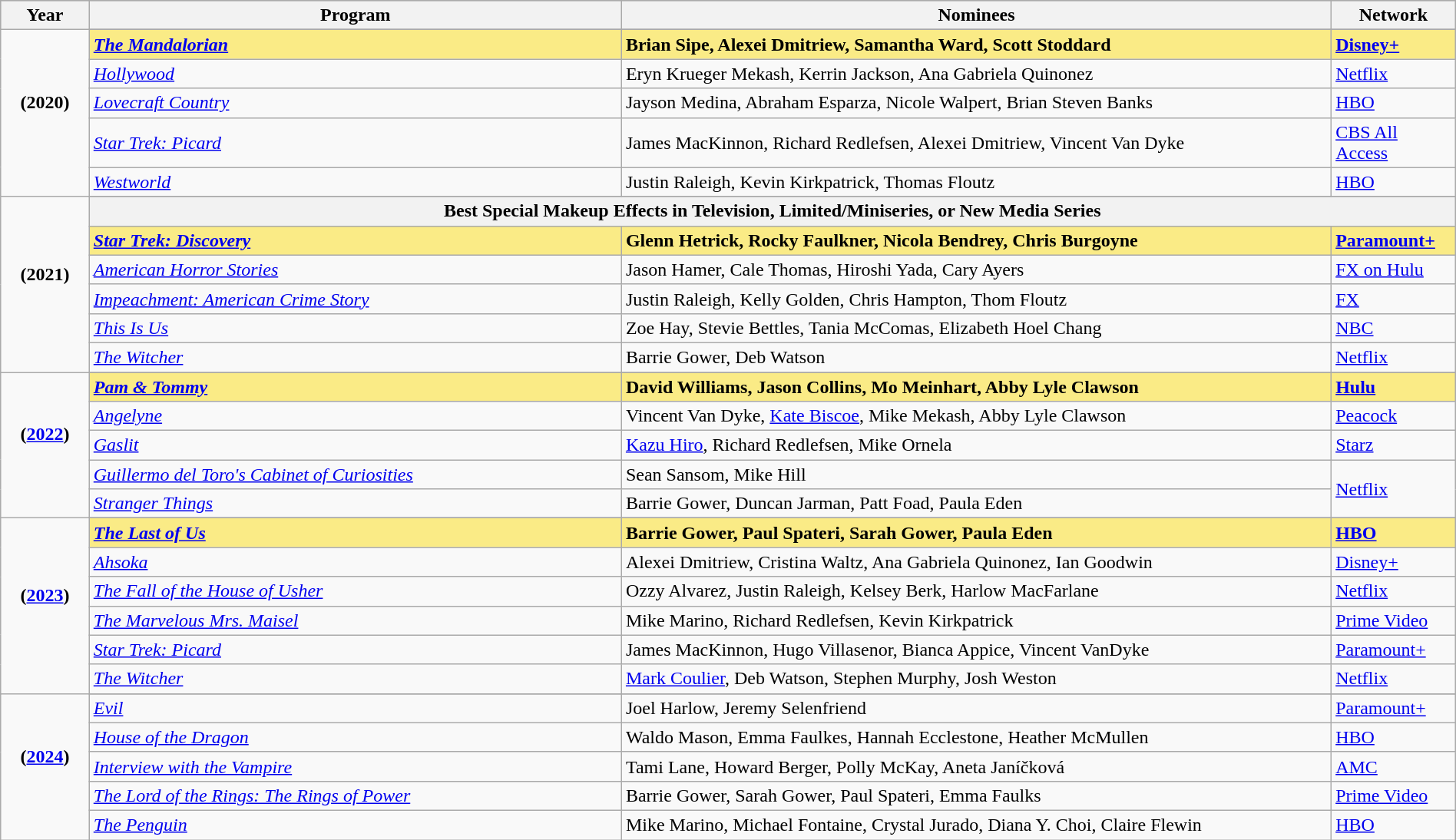<table class="wikitable" style="width:100%">
<tr bgcolor="#bebebe">
<th width="5%">Year</th>
<th width="30%">Program</th>
<th width="40%">Nominees</th>
<th width="5%">Network</th>
</tr>
<tr>
<td rowspan=6 style="text-align:center"><strong>(2020)</strong><br> <br> </td>
</tr>
<tr style="background:#FAEB86">
<td><strong><em><a href='#'>The Mandalorian</a></em></strong></td>
<td><strong>Brian Sipe, Alexei Dmitriew, Samantha Ward, Scott Stoddard</strong></td>
<td><strong><a href='#'>Disney+</a></strong></td>
</tr>
<tr>
<td><em><a href='#'>Hollywood</a></em></td>
<td>Eryn Krueger Mekash, Kerrin Jackson, Ana Gabriela Quinonez</td>
<td><a href='#'>Netflix</a></td>
</tr>
<tr>
<td><em><a href='#'>Lovecraft Country</a></em></td>
<td>Jayson Medina, Abraham Esparza, Nicole Walpert, Brian Steven Banks</td>
<td><a href='#'>HBO</a></td>
</tr>
<tr>
<td><em><a href='#'>Star Trek: Picard</a></em></td>
<td>James MacKinnon, Richard Redlefsen, Alexei Dmitriew, Vincent Van Dyke</td>
<td><a href='#'>CBS All Access</a></td>
</tr>
<tr>
<td><em><a href='#'>Westworld</a></em></td>
<td>Justin Raleigh, Kevin Kirkpatrick, Thomas Floutz</td>
<td><a href='#'>HBO</a></td>
</tr>
<tr>
<td rowspan=7 style="text-align:center"><strong>(2021)</strong><br> <br> </td>
</tr>
<tr>
<th colspan="4">Best Special Makeup Effects in Television, Limited/Miniseries, or New Media Series</th>
</tr>
<tr style="background:#FAEB86">
<td><strong><em><a href='#'>Star Trek: Discovery</a></em></strong></td>
<td><strong>Glenn Hetrick, Rocky Faulkner, Nicola Bendrey, Chris Burgoyne</strong></td>
<td><strong><a href='#'>Paramount+</a></strong></td>
</tr>
<tr>
<td><em><a href='#'>American Horror Stories</a></em></td>
<td>Jason Hamer, Cale Thomas, Hiroshi Yada, Cary Ayers</td>
<td><a href='#'>FX on Hulu</a></td>
</tr>
<tr>
<td><em><a href='#'>Impeachment: American Crime Story</a></em></td>
<td>Justin Raleigh, Kelly Golden, Chris Hampton, Thom Floutz</td>
<td><a href='#'>FX</a></td>
</tr>
<tr>
<td><em><a href='#'>This Is Us</a></em></td>
<td>Zoe Hay, Stevie Bettles, Tania McComas, Elizabeth Hoel Chang</td>
<td><a href='#'>NBC</a></td>
</tr>
<tr>
<td><em><a href='#'>The Witcher</a></em></td>
<td>Barrie Gower, Deb Watson</td>
<td><a href='#'>Netflix</a></td>
</tr>
<tr>
<td rowspan=6 style="text-align:center"><strong>(<a href='#'>2022</a>)</strong><br><br></td>
</tr>
<tr style="background:#FAEB86">
<td><strong><em><a href='#'>Pam & Tommy</a></em></strong></td>
<td><strong>David Williams, Jason Collins, Mo Meinhart, Abby Lyle Clawson</strong></td>
<td><strong><a href='#'>Hulu</a></strong></td>
</tr>
<tr>
<td><em><a href='#'>Angelyne</a></em></td>
<td>Vincent Van Dyke, <a href='#'>Kate Biscoe</a>, Mike Mekash, Abby Lyle Clawson</td>
<td><a href='#'>Peacock</a></td>
</tr>
<tr>
<td><em><a href='#'>Gaslit</a></em></td>
<td><a href='#'>Kazu Hiro</a>, Richard Redlefsen, Mike Ornela</td>
<td><a href='#'>Starz</a></td>
</tr>
<tr>
<td><em><a href='#'>Guillermo del Toro's Cabinet of Curiosities</a></em></td>
<td>Sean Sansom, Mike Hill</td>
<td rowspan="2"><a href='#'>Netflix</a></td>
</tr>
<tr>
<td><em><a href='#'>Stranger Things</a></em></td>
<td>Barrie Gower, Duncan Jarman, Patt Foad, Paula Eden</td>
</tr>
<tr>
<td rowspan=7 style="text-align:center"><strong>(<a href='#'>2023</a>)</strong><br><br></td>
</tr>
<tr style="background:#FAEB86">
<td><strong><em><a href='#'>The Last of Us</a></em></strong></td>
<td><strong>Barrie Gower, Paul Spateri, Sarah Gower, Paula Eden</strong></td>
<td><strong><a href='#'>HBO</a></strong></td>
</tr>
<tr>
<td><em><a href='#'>Ahsoka</a></em></td>
<td>Alexei Dmitriew, Cristina Waltz, Ana Gabriela Quinonez, Ian Goodwin</td>
<td><a href='#'>Disney+</a></td>
</tr>
<tr>
<td><em><a href='#'>The Fall of the House of Usher</a></em></td>
<td>Ozzy Alvarez, Justin Raleigh, Kelsey Berk, Harlow MacFarlane</td>
<td><a href='#'>Netflix</a></td>
</tr>
<tr>
<td><em><a href='#'>The Marvelous Mrs. Maisel</a></em></td>
<td>Mike Marino, Richard Redlefsen, Kevin Kirkpatrick</td>
<td><a href='#'>Prime Video</a></td>
</tr>
<tr>
<td><em><a href='#'>Star Trek: Picard</a></em></td>
<td>James MacKinnon, Hugo Villasenor, Bianca Appice, Vincent VanDyke</td>
<td><a href='#'>Paramount+</a></td>
</tr>
<tr>
<td><em><a href='#'>The Witcher</a></em></td>
<td><a href='#'>Mark Coulier</a>, Deb Watson, Stephen Murphy, Josh Weston</td>
<td><a href='#'>Netflix</a></td>
</tr>
<tr>
<td rowspan=6 style="text-align:center"><strong>(<a href='#'>2024</a>)</strong><br><br></td>
</tr>
<tr>
<td><em><a href='#'>Evil</a></em></td>
<td>Joel Harlow, Jeremy Selenfriend</td>
<td><a href='#'>Paramount+</a></td>
</tr>
<tr>
<td><em><a href='#'>House of the Dragon</a></em></td>
<td>Waldo Mason, Emma Faulkes, Hannah Ecclestone, Heather McMullen</td>
<td><a href='#'>HBO</a></td>
</tr>
<tr>
<td><em><a href='#'>Interview with the Vampire</a></em></td>
<td>Tami Lane, Howard Berger, Polly McKay, Aneta Janíčková</td>
<td><a href='#'>AMC</a></td>
</tr>
<tr>
<td><em><a href='#'>The Lord of the Rings: The Rings of Power</a></em></td>
<td>Barrie Gower, Sarah Gower, Paul Spateri, Emma Faulks</td>
<td><a href='#'>Prime Video</a></td>
</tr>
<tr>
<td><em><a href='#'>The Penguin</a></em></td>
<td>Mike Marino, Michael Fontaine, Crystal Jurado, Diana Y. Choi, Claire Flewin</td>
<td><a href='#'>HBO</a></td>
</tr>
</table>
